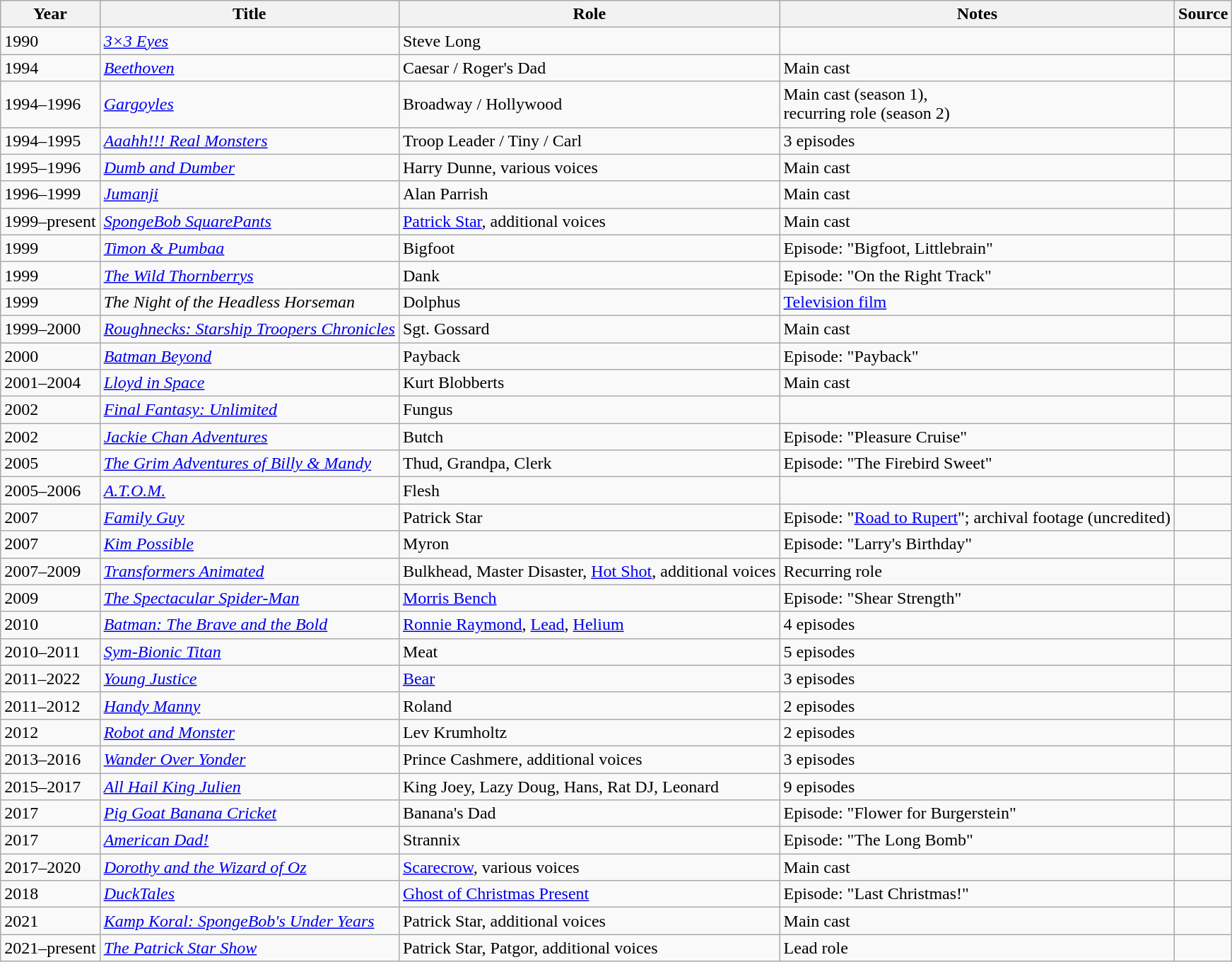<table class="wikitable sortable plainrowheaders" style="white-space:nowrap">
<tr>
<th>Year</th>
<th>Title</th>
<th>Role</th>
<th>Notes</th>
<th>Source</th>
</tr>
<tr>
<td>1990</td>
<td><em><a href='#'>3×3 Eyes</a></em></td>
<td>Steve Long</td>
<td></td>
<td></td>
</tr>
<tr>
<td>1994</td>
<td><em><a href='#'>Beethoven</a></em></td>
<td>Caesar / Roger's Dad</td>
<td>Main cast</td>
<td></td>
</tr>
<tr>
<td>1994–1996</td>
<td><em><a href='#'>Gargoyles</a></em></td>
<td>Broadway / Hollywood</td>
<td>Main cast (season 1),<br>recurring role (season 2)</td>
<td></td>
</tr>
<tr>
<td>1994–1995</td>
<td><em><a href='#'>Aaahh!!! Real Monsters</a></em></td>
<td>Troop Leader / Tiny / Carl</td>
<td>3 episodes</td>
<td></td>
</tr>
<tr>
<td>1995–1996</td>
<td><em><a href='#'>Dumb and Dumber</a></em></td>
<td>Harry Dunne, various voices</td>
<td>Main cast</td>
<td></td>
</tr>
<tr>
<td>1996–1999</td>
<td><em><a href='#'>Jumanji</a></em></td>
<td>Alan Parrish</td>
<td>Main cast</td>
<td></td>
</tr>
<tr>
<td>1999–present</td>
<td><em><a href='#'>SpongeBob SquarePants</a></em></td>
<td><a href='#'>Patrick Star</a>, additional voices</td>
<td>Main cast</td>
<td></td>
</tr>
<tr>
<td>1999</td>
<td><em><a href='#'>Timon & Pumbaa</a></em></td>
<td>Bigfoot</td>
<td>Episode: "Bigfoot, Littlebrain"</td>
<td></td>
</tr>
<tr>
<td>1999</td>
<td><em><a href='#'>The Wild Thornberrys</a></em></td>
<td>Dank</td>
<td>Episode: "On the Right Track"</td>
<td></td>
</tr>
<tr>
<td>1999</td>
<td><em>The Night of the Headless Horseman</em></td>
<td>Dolphus</td>
<td><a href='#'>Television film</a></td>
<td></td>
</tr>
<tr>
<td>1999–2000</td>
<td><em><a href='#'>Roughnecks: Starship Troopers Chronicles</a></em></td>
<td>Sgt. Gossard</td>
<td>Main cast</td>
<td></td>
</tr>
<tr>
<td>2000</td>
<td><em><a href='#'>Batman Beyond</a></em></td>
<td>Payback</td>
<td>Episode: "Payback"</td>
<td></td>
</tr>
<tr>
<td>2001–2004</td>
<td><em><a href='#'>Lloyd in Space</a></em></td>
<td>Kurt Blobberts</td>
<td>Main cast</td>
<td></td>
</tr>
<tr>
<td>2002</td>
<td><em><a href='#'>Final Fantasy: Unlimited</a></em></td>
<td>Fungus</td>
<td></td>
<td></td>
</tr>
<tr>
<td>2002</td>
<td><em><a href='#'>Jackie Chan Adventures</a></em></td>
<td>Butch</td>
<td>Episode: "Pleasure Cruise"</td>
<td></td>
</tr>
<tr>
<td>2005</td>
<td><em><a href='#'>The Grim Adventures of Billy & Mandy</a></em></td>
<td>Thud, Grandpa, Clerk</td>
<td>Episode: "The Firebird Sweet"</td>
<td></td>
</tr>
<tr>
<td>2005–2006</td>
<td><em><a href='#'>A.T.O.M.</a></em></td>
<td>Flesh</td>
<td></td>
<td></td>
</tr>
<tr>
<td>2007</td>
<td><em><a href='#'>Family Guy</a></em></td>
<td>Patrick Star</td>
<td>Episode: "<a href='#'>Road to Rupert</a>"; archival footage (uncredited)</td>
<td></td>
</tr>
<tr>
<td>2007</td>
<td><em><a href='#'>Kim Possible</a></em></td>
<td>Myron</td>
<td>Episode: "Larry's Birthday"</td>
<td></td>
</tr>
<tr>
<td>2007–2009</td>
<td><em><a href='#'>Transformers Animated</a></em></td>
<td>Bulkhead, Master Disaster, <a href='#'>Hot Shot</a>, additional voices</td>
<td>Recurring role</td>
<td></td>
</tr>
<tr>
<td>2009</td>
<td><em><a href='#'>The Spectacular Spider-Man</a></em></td>
<td><a href='#'>Morris Bench</a></td>
<td>Episode: "Shear Strength"</td>
<td></td>
</tr>
<tr>
<td>2010</td>
<td><em><a href='#'>Batman: The Brave and the Bold</a></em></td>
<td><a href='#'>Ronnie Raymond</a>, <a href='#'>Lead</a>, <a href='#'>Helium</a></td>
<td>4 episodes</td>
<td></td>
</tr>
<tr>
<td>2010–2011</td>
<td><em><a href='#'>Sym-Bionic Titan</a></em></td>
<td>Meat</td>
<td>5 episodes</td>
<td></td>
</tr>
<tr>
<td>2011–2022</td>
<td><em><a href='#'>Young Justice</a></em></td>
<td><a href='#'>Bear</a></td>
<td>3 episodes</td>
<td></td>
</tr>
<tr>
<td>2011–2012</td>
<td><em><a href='#'>Handy Manny</a></em></td>
<td>Roland</td>
<td>2 episodes</td>
<td></td>
</tr>
<tr>
<td>2012</td>
<td><em><a href='#'>Robot and Monster</a></em></td>
<td>Lev Krumholtz</td>
<td>2 episodes</td>
<td></td>
</tr>
<tr>
<td>2013–2016</td>
<td><em><a href='#'>Wander Over Yonder</a></em></td>
<td>Prince Cashmere, additional voices</td>
<td>3 episodes</td>
<td></td>
</tr>
<tr>
<td>2015–2017</td>
<td><em><a href='#'>All Hail King Julien</a></em></td>
<td>King Joey, Lazy Doug, Hans, Rat DJ, Leonard</td>
<td>9 episodes</td>
<td></td>
</tr>
<tr>
<td>2017</td>
<td><em><a href='#'>Pig Goat Banana Cricket</a></em></td>
<td>Banana's Dad</td>
<td>Episode: "Flower for Burgerstein"</td>
<td></td>
</tr>
<tr>
<td>2017</td>
<td><em><a href='#'>American Dad!</a></em></td>
<td>Strannix</td>
<td>Episode: "The Long Bomb"</td>
<td></td>
</tr>
<tr>
<td>2017–2020</td>
<td><em><a href='#'>Dorothy and the Wizard of Oz</a></em></td>
<td><a href='#'>Scarecrow</a>, various voices</td>
<td>Main cast</td>
<td></td>
</tr>
<tr>
<td>2018</td>
<td><em><a href='#'>DuckTales</a></em></td>
<td><a href='#'>Ghost of Christmas Present</a></td>
<td>Episode: "Last Christmas!"</td>
<td></td>
</tr>
<tr>
<td>2021</td>
<td><em><a href='#'>Kamp Koral: SpongeBob's Under Years</a></em></td>
<td>Patrick Star, additional voices</td>
<td>Main cast</td>
<td></td>
</tr>
<tr>
<td>2021–present</td>
<td><em><a href='#'>The Patrick Star Show</a></em></td>
<td>Patrick Star, Patgor, additional voices</td>
<td>Lead role</td>
<td></td>
</tr>
</table>
